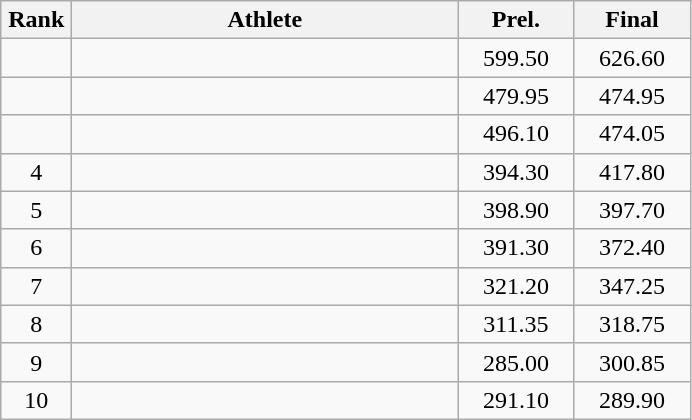<table class=wikitable style="text-align:center">
<tr>
<th width=40>Rank</th>
<th width=250>Athlete</th>
<th width=70>Prel.</th>
<th width=70>Final</th>
</tr>
<tr>
<td></td>
<td align=left></td>
<td>599.50</td>
<td>626.60</td>
</tr>
<tr>
<td></td>
<td align=left></td>
<td>479.95</td>
<td>474.95</td>
</tr>
<tr>
<td></td>
<td align=left></td>
<td>496.10</td>
<td>474.05</td>
</tr>
<tr>
<td>4</td>
<td align=left></td>
<td>394.30</td>
<td>417.80</td>
</tr>
<tr>
<td>5</td>
<td align=left></td>
<td>398.90</td>
<td>397.70</td>
</tr>
<tr>
<td>6</td>
<td align=left></td>
<td>391.30</td>
<td>372.40</td>
</tr>
<tr>
<td>7</td>
<td align=left></td>
<td>321.20</td>
<td>347.25</td>
</tr>
<tr>
<td>8</td>
<td align=left></td>
<td>311.35</td>
<td>318.75</td>
</tr>
<tr>
<td>9</td>
<td align=left></td>
<td>285.00</td>
<td>300.85</td>
</tr>
<tr>
<td>10</td>
<td align=left></td>
<td>291.10</td>
<td>289.90</td>
</tr>
</table>
